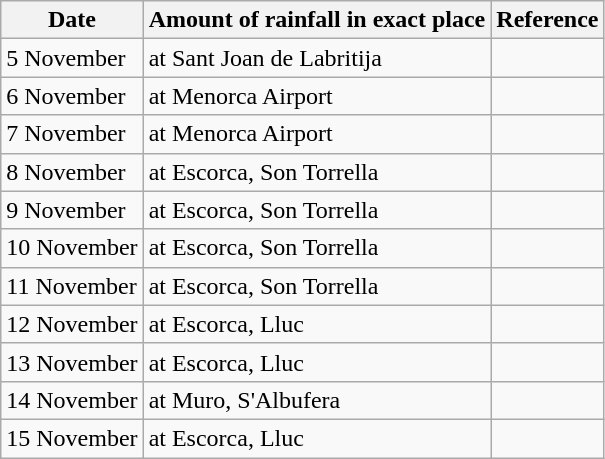<table class="wikitable sortable">
<tr>
<th>Date</th>
<th>Amount of rainfall in exact place</th>
<th>Reference</th>
</tr>
<tr>
<td>5 November</td>
<td> at Sant Joan de Labritija</td>
<td></td>
</tr>
<tr>
<td>6 November</td>
<td> at Menorca Airport</td>
<td></td>
</tr>
<tr>
<td>7 November</td>
<td> at Menorca Airport</td>
<td></td>
</tr>
<tr>
<td>8 November</td>
<td> at Escorca, Son Torrella</td>
<td></td>
</tr>
<tr>
<td>9 November</td>
<td> at Escorca, Son Torrella</td>
<td></td>
</tr>
<tr>
<td>10 November</td>
<td> at Escorca, Son Torrella</td>
<td></td>
</tr>
<tr>
<td>11 November</td>
<td> at Escorca, Son Torrella</td>
<td></td>
</tr>
<tr>
<td>12 November</td>
<td> at Escorca, Lluc</td>
<td></td>
</tr>
<tr>
<td>13 November</td>
<td> at Escorca, Lluc</td>
<td></td>
</tr>
<tr>
<td>14 November</td>
<td> at Muro, S'Albufera</td>
<td></td>
</tr>
<tr>
<td>15 November</td>
<td> at Escorca, Lluc</td>
<td></td>
</tr>
</table>
